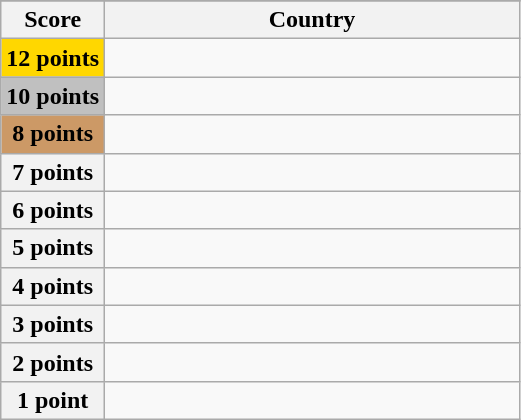<table class="wikitable">
<tr>
</tr>
<tr>
<th scope="col" width="20%">Score</th>
<th scope="col">Country</th>
</tr>
<tr>
<th scope="row" style="background:gold">12 points</th>
<td></td>
</tr>
<tr>
<th scope="row" style="background:silver">10 points</th>
<td></td>
</tr>
<tr>
<th scope="row" style="background:#CC9966">8 points</th>
<td></td>
</tr>
<tr>
<th scope="row">7 points</th>
<td></td>
</tr>
<tr>
<th scope="row">6 points</th>
<td></td>
</tr>
<tr>
<th scope="row">5 points</th>
<td></td>
</tr>
<tr>
<th scope="row">4 points</th>
<td></td>
</tr>
<tr>
<th scope="row">3 points</th>
<td></td>
</tr>
<tr>
<th scope="row">2 points</th>
<td></td>
</tr>
<tr>
<th scope="row">1 point</th>
<td></td>
</tr>
</table>
